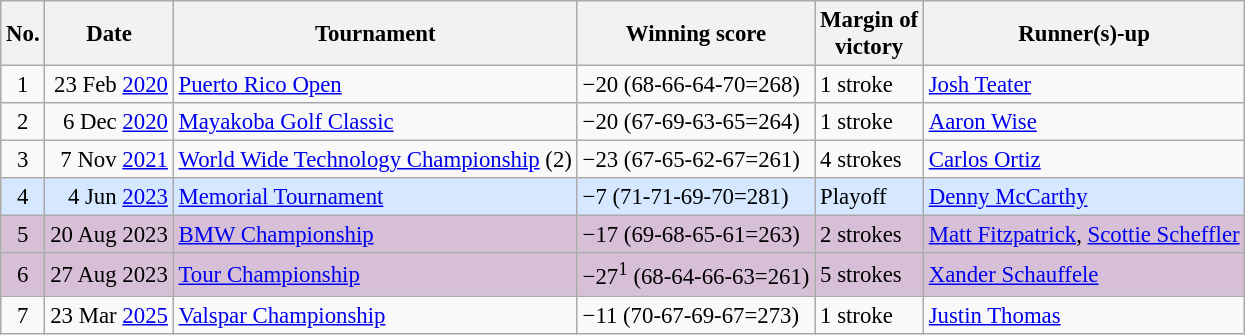<table class="wikitable" style="font-size:95%;">
<tr>
<th>No.</th>
<th>Date</th>
<th>Tournament</th>
<th>Winning score</th>
<th>Margin of<br>victory</th>
<th>Runner(s)-up</th>
</tr>
<tr>
<td align=center>1</td>
<td align=right>23 Feb <a href='#'>2020</a></td>
<td><a href='#'>Puerto Rico Open</a></td>
<td>−20 (68-66-64-70=268)</td>
<td>1 stroke</td>
<td> <a href='#'>Josh Teater</a></td>
</tr>
<tr>
<td align=center>2</td>
<td align=right>6 Dec <a href='#'>2020</a></td>
<td><a href='#'>Mayakoba Golf Classic</a></td>
<td>−20 (67-69-63-65=264)</td>
<td>1 stroke</td>
<td> <a href='#'>Aaron Wise</a></td>
</tr>
<tr>
<td align=center>3</td>
<td align=right>7 Nov <a href='#'>2021</a></td>
<td><a href='#'>World Wide Technology Championship</a> (2)</td>
<td>−23 (67-65-62-67=261)</td>
<td>4 strokes</td>
<td> <a href='#'>Carlos Ortiz</a></td>
</tr>
<tr style="background:#D6E8FF;">
<td align=center>4</td>
<td align=right>4 Jun <a href='#'>2023</a></td>
<td><a href='#'>Memorial Tournament</a></td>
<td>−7 (71-71-69-70=281)</td>
<td>Playoff</td>
<td> <a href='#'>Denny McCarthy</a></td>
</tr>
<tr style="background:thistle;">
<td align=center>5</td>
<td align=right>20 Aug 2023</td>
<td><a href='#'>BMW Championship</a></td>
<td>−17 (69-68-65-61=263)</td>
<td>2 strokes</td>
<td> <a href='#'>Matt Fitzpatrick</a>,  <a href='#'>Scottie Scheffler</a></td>
</tr>
<tr style="background:thistle;">
<td align=center>6</td>
<td align=right>27 Aug 2023</td>
<td><a href='#'>Tour Championship</a></td>
<td>−27<sup>1</sup> (68-64-66-63=261)</td>
<td>5 strokes</td>
<td> <a href='#'>Xander Schauffele</a></td>
</tr>
<tr>
<td align=center>7</td>
<td align=right>23 Mar <a href='#'>2025</a></td>
<td><a href='#'>Valspar Championship</a></td>
<td>−11 (70-67-69-67=273)</td>
<td>1 stroke</td>
<td> <a href='#'>Justin Thomas</a></td>
</tr>
</table>
